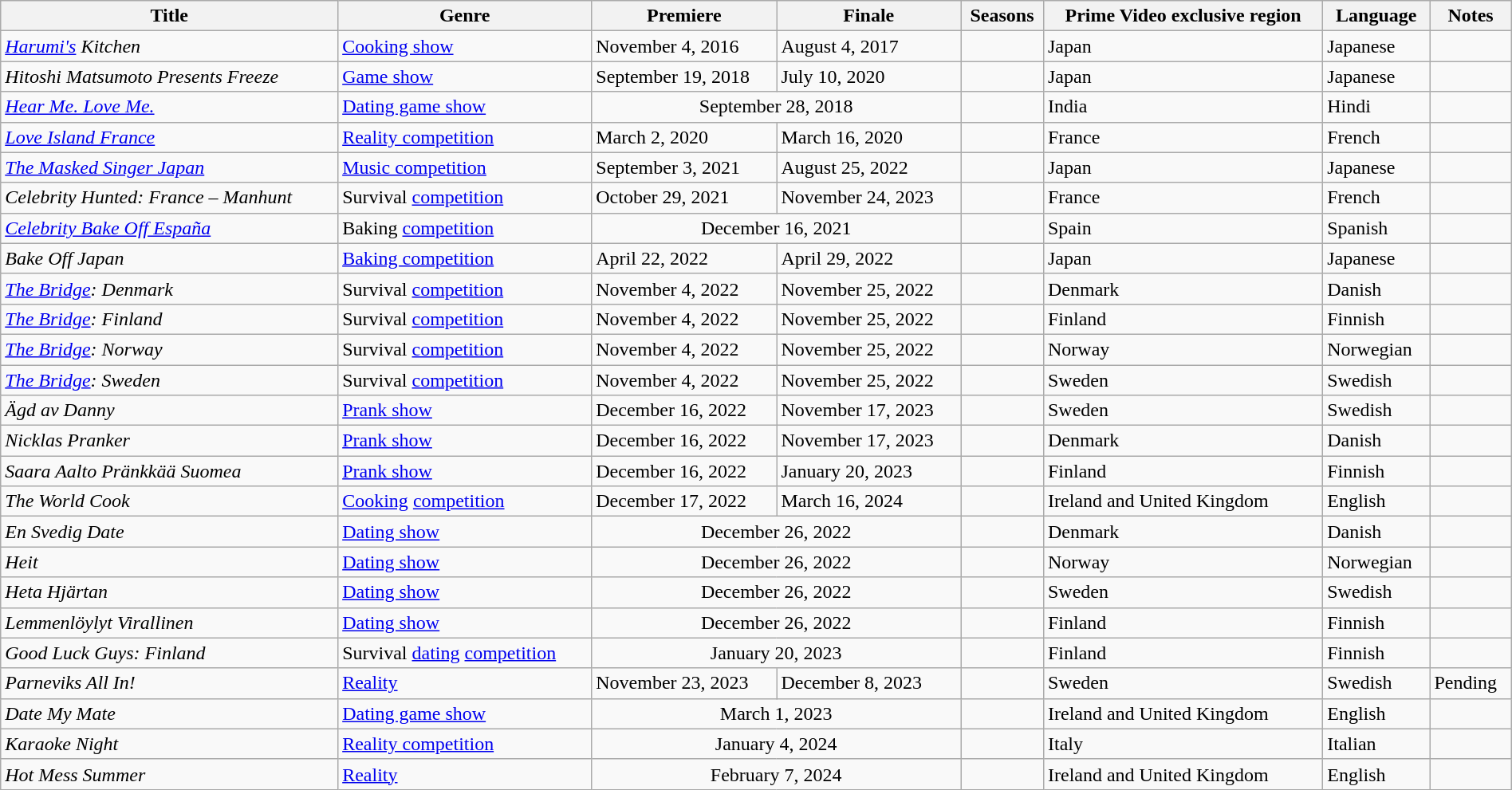<table class="wikitable sortable" style="width:100%;">
<tr>
<th>Title</th>
<th>Genre</th>
<th>Premiere</th>
<th>Finale</th>
<th>Seasons</th>
<th>Prime Video exclusive region</th>
<th>Language</th>
<th>Notes</th>
</tr>
<tr>
<td><em><a href='#'>Harumi's</a> Kitchen</em></td>
<td><a href='#'>Cooking show</a></td>
<td>November 4, 2016</td>
<td>August 4, 2017</td>
<td></td>
<td>Japan</td>
<td>Japanese</td>
<td></td>
</tr>
<tr>
<td><em>Hitoshi Matsumoto Presents Freeze</em></td>
<td><a href='#'>Game show</a></td>
<td>September 19, 2018</td>
<td>July 10, 2020</td>
<td></td>
<td>Japan</td>
<td>Japanese</td>
<td></td>
</tr>
<tr>
<td><em><a href='#'>Hear Me. Love Me.</a></em></td>
<td><a href='#'>Dating game show</a></td>
<td colspan="2" style="text-align:center">September 28, 2018</td>
<td></td>
<td>India</td>
<td>Hindi</td>
<td></td>
</tr>
<tr>
<td><em><a href='#'>Love Island France</a></em></td>
<td><a href='#'>Reality competition</a></td>
<td>March 2, 2020</td>
<td>March 16, 2020</td>
<td></td>
<td>France</td>
<td>French</td>
<td></td>
</tr>
<tr>
<td><em><a href='#'>The Masked Singer Japan</a></em></td>
<td><a href='#'>Music competition</a></td>
<td>September 3, 2021</td>
<td>August 25, 2022</td>
<td></td>
<td>Japan</td>
<td>Japanese</td>
<td></td>
</tr>
<tr>
<td><em>Celebrity Hunted: France – Manhunt</em></td>
<td>Survival <a href='#'>competition</a></td>
<td>October 29, 2021</td>
<td>November 24, 2023</td>
<td></td>
<td>France</td>
<td>French</td>
<td></td>
</tr>
<tr>
<td><em><a href='#'>Celebrity Bake Off España</a></em></td>
<td>Baking <a href='#'>competition</a></td>
<td colspan="2" style="text-align:center">December 16, 2021</td>
<td></td>
<td>Spain</td>
<td>Spanish</td>
<td></td>
</tr>
<tr>
<td><em>Bake Off Japan</em></td>
<td><a href='#'>Baking competition</a></td>
<td>April 22, 2022</td>
<td>April 29, 2022</td>
<td></td>
<td>Japan</td>
<td>Japanese</td>
<td></td>
</tr>
<tr>
<td><em><a href='#'>The Bridge</a>: Denmark</em></td>
<td>Survival <a href='#'>competition</a></td>
<td>November 4, 2022</td>
<td>November 25, 2022</td>
<td></td>
<td>Denmark</td>
<td>Danish</td>
<td></td>
</tr>
<tr>
<td><em><a href='#'>The Bridge</a>: Finland</em></td>
<td>Survival <a href='#'>competition</a></td>
<td>November 4, 2022</td>
<td>November 25, 2022</td>
<td></td>
<td>Finland</td>
<td>Finnish</td>
<td></td>
</tr>
<tr>
<td><em><a href='#'>The Bridge</a>: Norway</em></td>
<td>Survival <a href='#'>competition</a></td>
<td>November 4, 2022</td>
<td>November 25, 2022</td>
<td></td>
<td>Norway</td>
<td>Norwegian</td>
<td></td>
</tr>
<tr>
<td><em><a href='#'>The Bridge</a>: Sweden</em></td>
<td>Survival <a href='#'>competition</a></td>
<td>November 4, 2022</td>
<td>November 25, 2022</td>
<td></td>
<td>Sweden</td>
<td>Swedish</td>
<td></td>
</tr>
<tr>
<td><em>Ägd av Danny</em></td>
<td><a href='#'>Prank show</a></td>
<td>December 16, 2022</td>
<td>November 17, 2023</td>
<td></td>
<td>Sweden</td>
<td>Swedish</td>
<td></td>
</tr>
<tr>
<td><em>Nicklas Pranker</em></td>
<td><a href='#'>Prank show</a></td>
<td>December 16, 2022</td>
<td>November 17, 2023</td>
<td></td>
<td>Denmark</td>
<td>Danish</td>
<td></td>
</tr>
<tr>
<td><em>Saara Aalto Pränkkää Suomea</em></td>
<td><a href='#'>Prank show</a></td>
<td>December 16, 2022</td>
<td>January 20, 2023</td>
<td></td>
<td>Finland</td>
<td>Finnish</td>
<td></td>
</tr>
<tr>
<td><em>The World Cook</em></td>
<td><a href='#'>Cooking</a> <a href='#'>competition</a></td>
<td>December 17, 2022</td>
<td>March 16, 2024</td>
<td></td>
<td>Ireland and United Kingdom</td>
<td>English</td>
<td></td>
</tr>
<tr>
<td><em>En Svedig Date</em></td>
<td><a href='#'>Dating show</a></td>
<td colspan="2" style="text-align:center">December 26, 2022</td>
<td></td>
<td>Denmark</td>
<td>Danish</td>
<td></td>
</tr>
<tr>
<td><em>Heit</em></td>
<td><a href='#'>Dating show</a></td>
<td colspan="2" style="text-align:center">December 26, 2022</td>
<td></td>
<td>Norway</td>
<td>Norwegian</td>
<td></td>
</tr>
<tr>
<td><em>Heta Hjärtan</em></td>
<td><a href='#'>Dating show</a></td>
<td colspan="2" style="text-align:center">December 26, 2022</td>
<td></td>
<td>Sweden</td>
<td>Swedish</td>
<td></td>
</tr>
<tr>
<td><em>Lemmenlöylyt Virallinen</em></td>
<td><a href='#'>Dating show</a></td>
<td colspan="2" style="text-align:center">December 26, 2022</td>
<td></td>
<td>Finland</td>
<td>Finnish</td>
<td></td>
</tr>
<tr>
<td><em>Good Luck Guys: Finland</em></td>
<td>Survival <a href='#'>dating</a> <a href='#'>competition</a></td>
<td colspan="2" style="text-align:center">January 20, 2023</td>
<td></td>
<td>Finland</td>
<td>Finnish</td>
<td></td>
</tr>
<tr>
<td><em>Parneviks All In!</em></td>
<td><a href='#'>Reality</a></td>
<td>November 23, 2023</td>
<td>December 8, 2023</td>
<td></td>
<td>Sweden</td>
<td>Swedish</td>
<td>Pending</td>
</tr>
<tr>
<td><em>Date My Mate</em></td>
<td><a href='#'>Dating game show</a></td>
<td colspan="2" style="text-align:center">March 1, 2023</td>
<td></td>
<td>Ireland and United Kingdom</td>
<td>English</td>
</tr>
<tr>
<td><em>Karaoke Night</em></td>
<td><a href='#'>Reality competition</a></td>
<td colspan="2" style="text-align:center">January 4, 2024</td>
<td></td>
<td>Italy</td>
<td>Italian</td>
<td></td>
</tr>
<tr>
<td><em>Hot Mess Summer</em></td>
<td><a href='#'>Reality</a></td>
<td colspan="2" style="text-align:center">February 7, 2024</td>
<td></td>
<td>Ireland and United Kingdom</td>
<td>English</td>
<td></td>
</tr>
</table>
